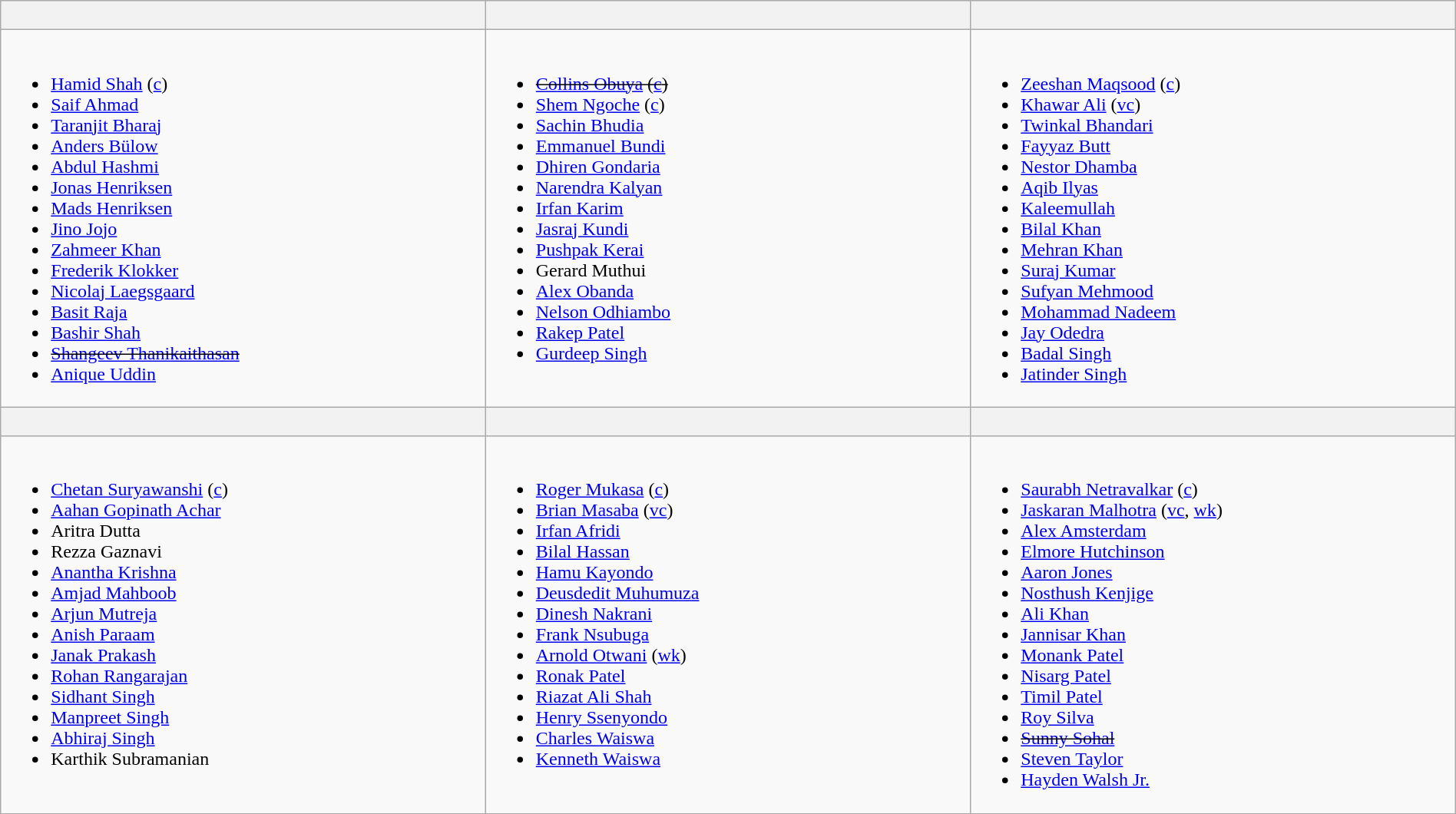<table class="wikitable" width="100%">
<tr>
<th width=33%><br><small></small></th>
<th width=33%><br><small></small></th>
<th width=33%><br><small></small></th>
</tr>
<tr>
<td valign=top><br><ul><li><a href='#'>Hamid Shah</a> (<a href='#'>c</a>)</li><li><a href='#'>Saif Ahmad</a></li><li><a href='#'>Taranjit Bharaj</a> </li><li><a href='#'>Anders Bülow</a></li><li><a href='#'>Abdul Hashmi</a></li><li><a href='#'>Jonas Henriksen</a></li><li><a href='#'>Mads Henriksen</a></li><li><a href='#'>Jino Jojo</a></li><li><a href='#'>Zahmeer Khan</a></li><li><a href='#'>Frederik Klokker</a></li><li><a href='#'>Nicolaj Laegsgaard</a></li><li><a href='#'>Basit Raja</a></li><li><a href='#'>Bashir Shah</a></li><li><s><a href='#'>Shangeev Thanikaithasan</a></s></li><li><a href='#'>Anique Uddin</a></li></ul></td>
<td valign=top><br><ul><li><s><a href='#'>Collins Obuya</a> (<a href='#'>c</a>)</s></li><li><a href='#'>Shem Ngoche</a> (<a href='#'>c</a>)</li><li><a href='#'>Sachin Bhudia</a></li><li><a href='#'>Emmanuel Bundi</a></li><li><a href='#'>Dhiren Gondaria</a></li><li><a href='#'>Narendra Kalyan</a></li><li><a href='#'>Irfan Karim</a></li><li><a href='#'>Jasraj Kundi</a></li><li><a href='#'>Pushpak Kerai</a></li><li>Gerard Muthui</li><li><a href='#'>Alex Obanda</a></li><li><a href='#'>Nelson Odhiambo</a></li><li><a href='#'>Rakep Patel</a></li><li><a href='#'>Gurdeep Singh</a></li></ul></td>
<td valign=top><br><ul><li><a href='#'>Zeeshan Maqsood</a> (<a href='#'>c</a>)</li><li><a href='#'>Khawar Ali</a> (<a href='#'>vc</a>)</li><li><a href='#'>Twinkal Bhandari</a></li><li><a href='#'>Fayyaz Butt</a></li><li><a href='#'>Nestor Dhamba</a></li><li><a href='#'>Aqib Ilyas</a></li><li><a href='#'>Kaleemullah</a></li><li><a href='#'>Bilal Khan</a></li><li><a href='#'>Mehran Khan</a></li><li><a href='#'>Suraj Kumar</a></li><li><a href='#'>Sufyan Mehmood</a></li><li><a href='#'>Mohammad Nadeem</a></li><li><a href='#'>Jay Odedra</a></li><li><a href='#'>Badal Singh</a></li><li><a href='#'>Jatinder Singh</a></li></ul></td>
</tr>
<tr>
<th width=33%><br><small></small></th>
<th width=33%><br><small></small></th>
<th width=33%><br><small></small></th>
</tr>
<tr>
<td valign=top><br><ul><li><a href='#'>Chetan Suryawanshi</a> (<a href='#'>c</a>)</li><li><a href='#'>Aahan Gopinath Achar</a></li><li>Aritra Dutta</li><li>Rezza Gaznavi</li><li><a href='#'>Anantha Krishna</a></li><li><a href='#'>Amjad Mahboob</a></li><li><a href='#'>Arjun Mutreja</a></li><li><a href='#'>Anish Paraam</a></li><li><a href='#'>Janak Prakash</a></li><li><a href='#'>Rohan Rangarajan</a></li><li><a href='#'>Sidhant Singh</a></li><li><a href='#'>Manpreet Singh</a></li><li><a href='#'>Abhiraj Singh</a></li><li>Karthik Subramanian</li></ul></td>
<td valign=top><br><ul><li><a href='#'>Roger Mukasa</a> (<a href='#'>c</a>)</li><li><a href='#'>Brian Masaba</a> (<a href='#'>vc</a>)</li><li><a href='#'>Irfan Afridi</a></li><li><a href='#'>Bilal Hassan</a></li><li><a href='#'>Hamu Kayondo</a></li><li><a href='#'>Deusdedit Muhumuza</a></li><li><a href='#'>Dinesh Nakrani</a></li><li><a href='#'>Frank Nsubuga</a></li><li><a href='#'>Arnold Otwani</a> (<a href='#'>wk</a>)</li><li><a href='#'>Ronak Patel</a></li><li><a href='#'>Riazat Ali Shah</a></li><li><a href='#'>Henry Ssenyondo</a></li><li><a href='#'>Charles Waiswa</a></li><li><a href='#'>Kenneth Waiswa</a></li></ul></td>
<td valign=top><br><ul><li><a href='#'>Saurabh Netravalkar</a> (<a href='#'>c</a>)</li><li><a href='#'>Jaskaran Malhotra</a> (<a href='#'>vc</a>, <a href='#'>wk</a>)</li><li><a href='#'>Alex Amsterdam</a></li><li><a href='#'>Elmore Hutchinson</a></li><li><a href='#'>Aaron Jones</a></li><li><a href='#'>Nosthush Kenjige</a></li><li><a href='#'>Ali Khan</a></li><li><a href='#'>Jannisar Khan</a></li><li><a href='#'>Monank Patel</a></li><li><a href='#'>Nisarg Patel</a></li><li><a href='#'>Timil Patel</a></li><li><a href='#'>Roy Silva</a></li><li><s><a href='#'>Sunny Sohal</a></s></li><li><a href='#'>Steven Taylor</a></li><li><a href='#'>Hayden Walsh Jr.</a></li></ul></td>
</tr>
</table>
